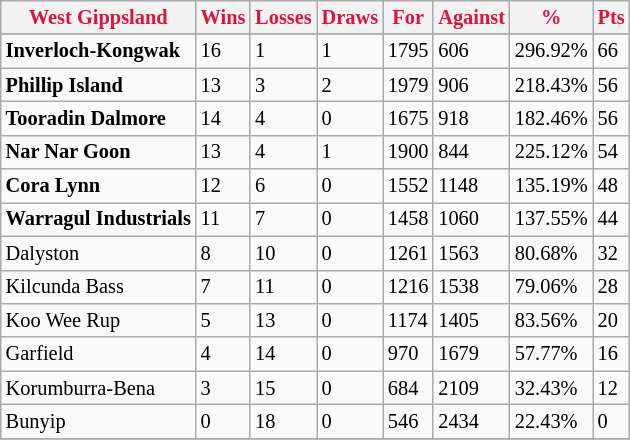<table style="font-size: 85%; text-align: left;" class="wikitable">
<tr>
<th style="color:crimson">West Gippsland</th>
<th style="color:crimson">Wins</th>
<th style="color:crimson">Losses</th>
<th style="color:crimson">Draws</th>
<th style="color:crimson">For</th>
<th style="color:crimson">Against</th>
<th style="color:crimson">%</th>
<th style="color:crimson">Pts</th>
</tr>
<tr>
</tr>
<tr>
</tr>
<tr>
<td><strong> Inverloch-Kongwak</strong></td>
<td>16</td>
<td>1</td>
<td>1</td>
<td>1795</td>
<td>606</td>
<td>296.92%</td>
<td>66</td>
</tr>
<tr>
<td><strong> Phillip Island</strong></td>
<td>13</td>
<td>3</td>
<td>2</td>
<td>1979</td>
<td>906</td>
<td>218.43%</td>
<td>56</td>
</tr>
<tr>
<td><strong> Tooradin Dalmore </strong></td>
<td>14</td>
<td>4</td>
<td>0</td>
<td>1675</td>
<td>918</td>
<td>182.46%</td>
<td>56</td>
</tr>
<tr>
<td><strong> Nar Nar Goon</strong></td>
<td>13</td>
<td>4</td>
<td>1</td>
<td>1900</td>
<td>844</td>
<td>225.12%</td>
<td>54</td>
</tr>
<tr>
<td><strong> Cora Lynn</strong></td>
<td>12</td>
<td>6</td>
<td>0</td>
<td>1552</td>
<td>1148</td>
<td>135.19%</td>
<td>48</td>
</tr>
<tr>
<td><strong> Warragul Industrials</strong></td>
<td>11</td>
<td>7</td>
<td>0</td>
<td>1458</td>
<td>1060</td>
<td>137.55%</td>
<td>44</td>
</tr>
<tr>
<td>Dalyston</td>
<td>8</td>
<td>10</td>
<td>0</td>
<td>1261</td>
<td>1563</td>
<td>80.68%</td>
<td>32</td>
</tr>
<tr>
<td>Kilcunda Bass</td>
<td>7</td>
<td>11</td>
<td>0</td>
<td>1216</td>
<td>1538</td>
<td>79.06%</td>
<td>28</td>
</tr>
<tr>
<td>Koo Wee Rup</td>
<td>5</td>
<td>13</td>
<td>0</td>
<td>1174</td>
<td>1405</td>
<td>83.56%</td>
<td>20</td>
</tr>
<tr>
<td>Garfield</td>
<td>4</td>
<td>14</td>
<td>0</td>
<td>970</td>
<td>1679</td>
<td>57.77%</td>
<td>16</td>
</tr>
<tr>
<td>Korumburra-Bena</td>
<td>3</td>
<td>15</td>
<td>0</td>
<td>684</td>
<td>2109</td>
<td>32.43%</td>
<td>12</td>
</tr>
<tr>
<td>Bunyip</td>
<td>0</td>
<td>18</td>
<td>0</td>
<td>546</td>
<td>2434</td>
<td>22.43%</td>
<td>0</td>
</tr>
<tr>
</tr>
</table>
